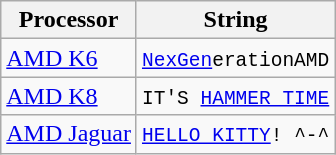<table class="wikitable">
<tr>
<th>Processor</th>
<th>String</th>
</tr>
<tr>
<td><a href='#'>AMD K6</a></td>
<td><code><a href='#'>NexGen</a>‍erationAMD</code></td>
</tr>
<tr>
<td><a href='#'>AMD K8</a></td>
<td><code>IT'S <a href='#'>HAMMER TIME</a></code></td>
</tr>
<tr>
<td><a href='#'>AMD Jaguar</a></td>
<td><code><a href='#'>HELLO KITTY</a>! ^-^</code></td>
</tr>
</table>
